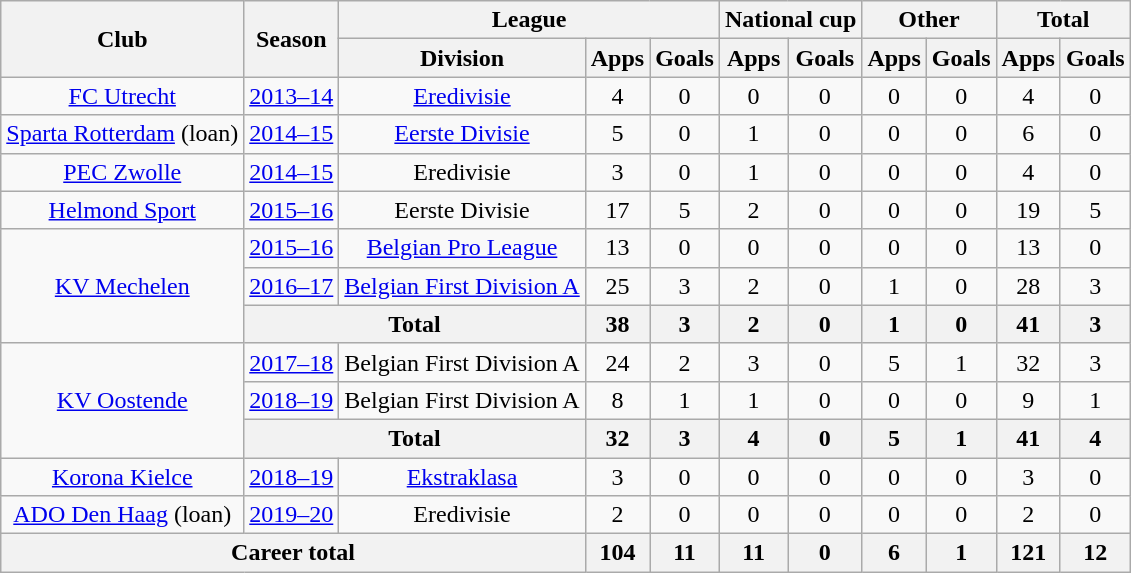<table class="wikitable" style="text-align: center;">
<tr>
<th rowspan="2">Club</th>
<th rowspan="2">Season</th>
<th colspan="3">League</th>
<th colspan="2">National cup</th>
<th colspan="2">Other</th>
<th colspan="2">Total</th>
</tr>
<tr>
<th>Division</th>
<th>Apps</th>
<th>Goals</th>
<th>Apps</th>
<th>Goals</th>
<th>Apps</th>
<th>Goals</th>
<th>Apps</th>
<th>Goals</th>
</tr>
<tr>
<td><a href='#'>FC Utrecht</a></td>
<td><a href='#'>2013–14</a></td>
<td valign="center"><a href='#'>Eredivisie</a></td>
<td>4</td>
<td>0</td>
<td>0</td>
<td>0</td>
<td>0</td>
<td>0</td>
<td>4</td>
<td>0</td>
</tr>
<tr>
<td><a href='#'>Sparta Rotterdam</a> (loan)</td>
<td><a href='#'>2014–15</a></td>
<td valign="center"><a href='#'>Eerste Divisie</a></td>
<td>5</td>
<td>0</td>
<td>1</td>
<td>0</td>
<td>0</td>
<td>0</td>
<td>6</td>
<td>0</td>
</tr>
<tr>
<td><a href='#'>PEC Zwolle</a></td>
<td><a href='#'>2014–15</a></td>
<td valign="center">Eredivisie</td>
<td>3</td>
<td>0</td>
<td>1</td>
<td>0</td>
<td>0</td>
<td>0</td>
<td>4</td>
<td>0</td>
</tr>
<tr>
<td><a href='#'>Helmond Sport</a></td>
<td><a href='#'>2015–16</a></td>
<td valign="center">Eerste Divisie</td>
<td>17</td>
<td>5</td>
<td>2</td>
<td>0</td>
<td>0</td>
<td>0</td>
<td>19</td>
<td>5</td>
</tr>
<tr>
<td rowspan="3" valign="center"><a href='#'>KV Mechelen</a></td>
<td><a href='#'>2015–16</a></td>
<td valign="center"><a href='#'>Belgian Pro League</a></td>
<td>13</td>
<td>0</td>
<td>0</td>
<td>0</td>
<td>0</td>
<td>0</td>
<td>13</td>
<td>0</td>
</tr>
<tr>
<td><a href='#'>2016–17</a></td>
<td valign="center"><a href='#'>Belgian First Division A</a></td>
<td>25</td>
<td>3</td>
<td>2</td>
<td>0</td>
<td>1</td>
<td>0</td>
<td>28</td>
<td>3</td>
</tr>
<tr>
<th colspan="2">Total</th>
<th>38</th>
<th>3</th>
<th>2</th>
<th>0</th>
<th>1</th>
<th>0</th>
<th>41</th>
<th>3</th>
</tr>
<tr>
<td rowspan="3" valign="center"><a href='#'>KV Oostende</a></td>
<td><a href='#'>2017–18</a></td>
<td>Belgian First Division A</td>
<td>24</td>
<td>2</td>
<td>3</td>
<td>0</td>
<td>5</td>
<td>1</td>
<td>32</td>
<td>3</td>
</tr>
<tr>
<td><a href='#'>2018–19</a></td>
<td>Belgian First Division A</td>
<td>8</td>
<td>1</td>
<td>1</td>
<td>0</td>
<td>0</td>
<td>0</td>
<td>9</td>
<td>1</td>
</tr>
<tr>
<th colspan="2">Total</th>
<th>32</th>
<th>3</th>
<th>4</th>
<th>0</th>
<th>5</th>
<th>1</th>
<th>41</th>
<th>4</th>
</tr>
<tr>
<td valign="center"><a href='#'>Korona Kielce</a></td>
<td><a href='#'>2018–19</a></td>
<td valign="center"><a href='#'>Ekstraklasa</a></td>
<td>3</td>
<td>0</td>
<td>0</td>
<td>0</td>
<td>0</td>
<td>0</td>
<td>3</td>
<td>0</td>
</tr>
<tr>
<td valign="center"><a href='#'>ADO Den Haag</a> (loan)</td>
<td><a href='#'>2019–20</a></td>
<td valign="center">Eredivisie</td>
<td>2</td>
<td>0</td>
<td>0</td>
<td>0</td>
<td>0</td>
<td>0</td>
<td>2</td>
<td>0</td>
</tr>
<tr>
<th colspan="3">Career total</th>
<th>104</th>
<th>11</th>
<th>11</th>
<th>0</th>
<th>6</th>
<th>1</th>
<th>121</th>
<th>12</th>
</tr>
</table>
